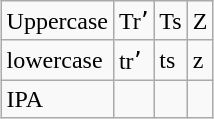<table class="wikitable" style="margin:0 auto; width:70px; align="left"; border-collapse:collapse;">
<tr>
<td>Uppercase</td>
<td>Trʼ</td>
<td>Ts</td>
<td>Z</td>
</tr>
<tr>
<td>lowercase</td>
<td>trʼ</td>
<td>ts</td>
<td>z</td>
</tr>
<tr>
<td>IPA</td>
<td></td>
<td></td>
<td></td>
</tr>
</table>
